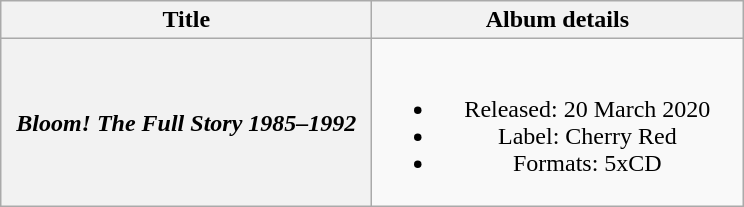<table class="wikitable plainrowheaders" style="text-align:center;">
<tr>
<th scope="col" style="width:15em;">Title</th>
<th scope="col" style="width:15em;">Album details</th>
</tr>
<tr>
<th scope="row"><em>Bloom! The Full Story 1985–1992</em></th>
<td><br><ul><li>Released: 20 March 2020</li><li>Label: Cherry Red</li><li>Formats: 5xCD</li></ul></td>
</tr>
</table>
